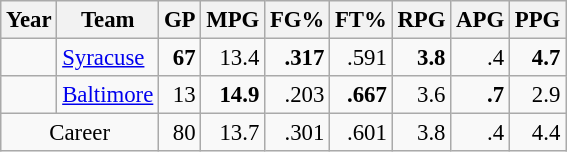<table class="wikitable sortable" style="font-size:95%; text-align:right;">
<tr>
<th>Year</th>
<th>Team</th>
<th>GP</th>
<th>MPG</th>
<th>FG%</th>
<th>FT%</th>
<th>RPG</th>
<th>APG</th>
<th>PPG</th>
</tr>
<tr>
<td style="text-align:left;"></td>
<td style="text-align:left;"><a href='#'>Syracuse</a></td>
<td><strong>67</strong></td>
<td>13.4</td>
<td><strong>.317</strong></td>
<td>.591</td>
<td><strong>3.8</strong></td>
<td>.4</td>
<td><strong>4.7</strong></td>
</tr>
<tr>
<td style="text-align:left;"></td>
<td style="text-align:left;"><a href='#'>Baltimore</a></td>
<td>13</td>
<td><strong>14.9</strong></td>
<td>.203</td>
<td><strong>.667</strong></td>
<td>3.6</td>
<td><strong>.7</strong></td>
<td>2.9</td>
</tr>
<tr>
<td colspan="2" style="text-align:center;">Career</td>
<td>80</td>
<td>13.7</td>
<td>.301</td>
<td>.601</td>
<td>3.8</td>
<td>.4</td>
<td>4.4</td>
</tr>
</table>
